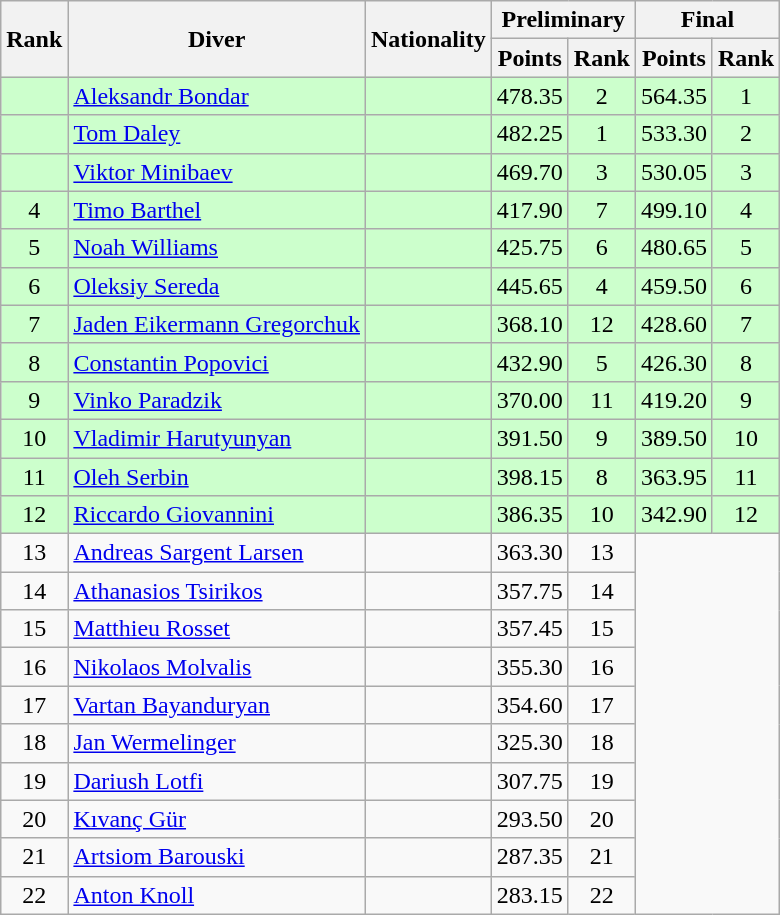<table class="wikitable sortable" style="text-align:center">
<tr>
<th rowspan=2>Rank</th>
<th rowspan=2>Diver</th>
<th rowspan=2>Nationality</th>
<th colspan=2>Preliminary</th>
<th colspan=2>Final</th>
</tr>
<tr>
<th>Points</th>
<th>Rank</th>
<th>Points</th>
<th>Rank</th>
</tr>
<tr bgcolor=ccffcc>
<td></td>
<td align=left><a href='#'>Aleksandr Bondar</a></td>
<td align=left></td>
<td>478.35</td>
<td>2</td>
<td>564.35</td>
<td>1</td>
</tr>
<tr bgcolor=ccffcc>
<td></td>
<td align=left><a href='#'>Tom Daley</a></td>
<td align=left></td>
<td>482.25</td>
<td>1</td>
<td>533.30</td>
<td>2</td>
</tr>
<tr bgcolor=ccffcc>
<td></td>
<td align=left><a href='#'>Viktor Minibaev</a></td>
<td align=left></td>
<td>469.70</td>
<td>3</td>
<td>530.05</td>
<td>3</td>
</tr>
<tr bgcolor=ccffcc>
<td>4</td>
<td align=left><a href='#'>Timo Barthel</a></td>
<td align=left></td>
<td>417.90</td>
<td>7</td>
<td>499.10</td>
<td>4</td>
</tr>
<tr bgcolor=ccffcc>
<td>5</td>
<td align=left><a href='#'>Noah Williams</a></td>
<td align=left></td>
<td>425.75</td>
<td>6</td>
<td>480.65</td>
<td>5</td>
</tr>
<tr bgcolor=ccffcc>
<td>6</td>
<td align=left><a href='#'>Oleksiy Sereda</a></td>
<td align=left></td>
<td>445.65</td>
<td>4</td>
<td>459.50</td>
<td>6</td>
</tr>
<tr bgcolor=ccffcc>
<td>7</td>
<td align=left><a href='#'>Jaden Eikermann Gregorchuk</a></td>
<td align=left></td>
<td>368.10</td>
<td>12</td>
<td>428.60</td>
<td>7</td>
</tr>
<tr bgcolor=ccffcc>
<td>8</td>
<td align=left><a href='#'>Constantin Popovici</a></td>
<td align=left></td>
<td>432.90</td>
<td>5</td>
<td>426.30</td>
<td>8</td>
</tr>
<tr bgcolor=ccffcc>
<td>9</td>
<td align=left><a href='#'>Vinko Paradzik</a></td>
<td align=left></td>
<td>370.00</td>
<td>11</td>
<td>419.20</td>
<td>9</td>
</tr>
<tr bgcolor=ccffcc>
<td>10</td>
<td align=left><a href='#'>Vladimir Harutyunyan</a></td>
<td align=left></td>
<td>391.50</td>
<td>9</td>
<td>389.50</td>
<td>10</td>
</tr>
<tr bgcolor=ccffcc>
<td>11</td>
<td align=left><a href='#'>Oleh Serbin</a></td>
<td align=left></td>
<td>398.15</td>
<td>8</td>
<td>363.95</td>
<td>11</td>
</tr>
<tr bgcolor=ccffcc>
<td>12</td>
<td align=left><a href='#'>Riccardo Giovannini</a></td>
<td align=left></td>
<td>386.35</td>
<td>10</td>
<td>342.90</td>
<td>12</td>
</tr>
<tr>
<td>13</td>
<td align=left><a href='#'>Andreas Sargent Larsen</a></td>
<td align=left></td>
<td>363.30</td>
<td>13</td>
<td colspan=2 rowspan=10></td>
</tr>
<tr>
<td>14</td>
<td align=left><a href='#'>Athanasios Tsirikos</a></td>
<td align=left></td>
<td>357.75</td>
<td>14</td>
</tr>
<tr>
<td>15</td>
<td align=left><a href='#'>Matthieu Rosset</a></td>
<td align=left></td>
<td>357.45</td>
<td>15</td>
</tr>
<tr>
<td>16</td>
<td align=left><a href='#'>Nikolaos Molvalis</a></td>
<td align=left></td>
<td>355.30</td>
<td>16</td>
</tr>
<tr>
<td>17</td>
<td align=left><a href='#'>Vartan Bayanduryan</a></td>
<td align=left></td>
<td>354.60</td>
<td>17</td>
</tr>
<tr>
<td>18</td>
<td align=left><a href='#'>Jan Wermelinger</a></td>
<td align=left></td>
<td>325.30</td>
<td>18</td>
</tr>
<tr>
<td>19</td>
<td align=left><a href='#'>Dariush Lotfi</a></td>
<td align=left></td>
<td>307.75</td>
<td>19</td>
</tr>
<tr>
<td>20</td>
<td align=left><a href='#'>Kıvanç Gür</a></td>
<td align=left></td>
<td>293.50</td>
<td>20</td>
</tr>
<tr>
<td>21</td>
<td align=left><a href='#'>Artsiom Barouski</a></td>
<td align=left></td>
<td>287.35</td>
<td>21</td>
</tr>
<tr>
<td>22</td>
<td align=left><a href='#'>Anton Knoll</a></td>
<td align=left></td>
<td>283.15</td>
<td>22</td>
</tr>
</table>
